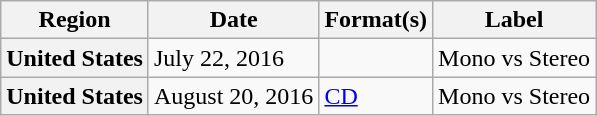<table class="wikitable plainrowheaders">
<tr>
<th scope="col">Region</th>
<th scope="col">Date</th>
<th scope="col">Format(s)</th>
<th scope="col">Label</th>
</tr>
<tr>
<th scope="row">United States</th>
<td>July 22, 2016</td>
<td></td>
<td>Mono vs Stereo</td>
</tr>
<tr>
<th scope="row">United States</th>
<td>August 20, 2016</td>
<td><a href='#'>CD</a></td>
<td>Mono vs Stereo</td>
</tr>
</table>
